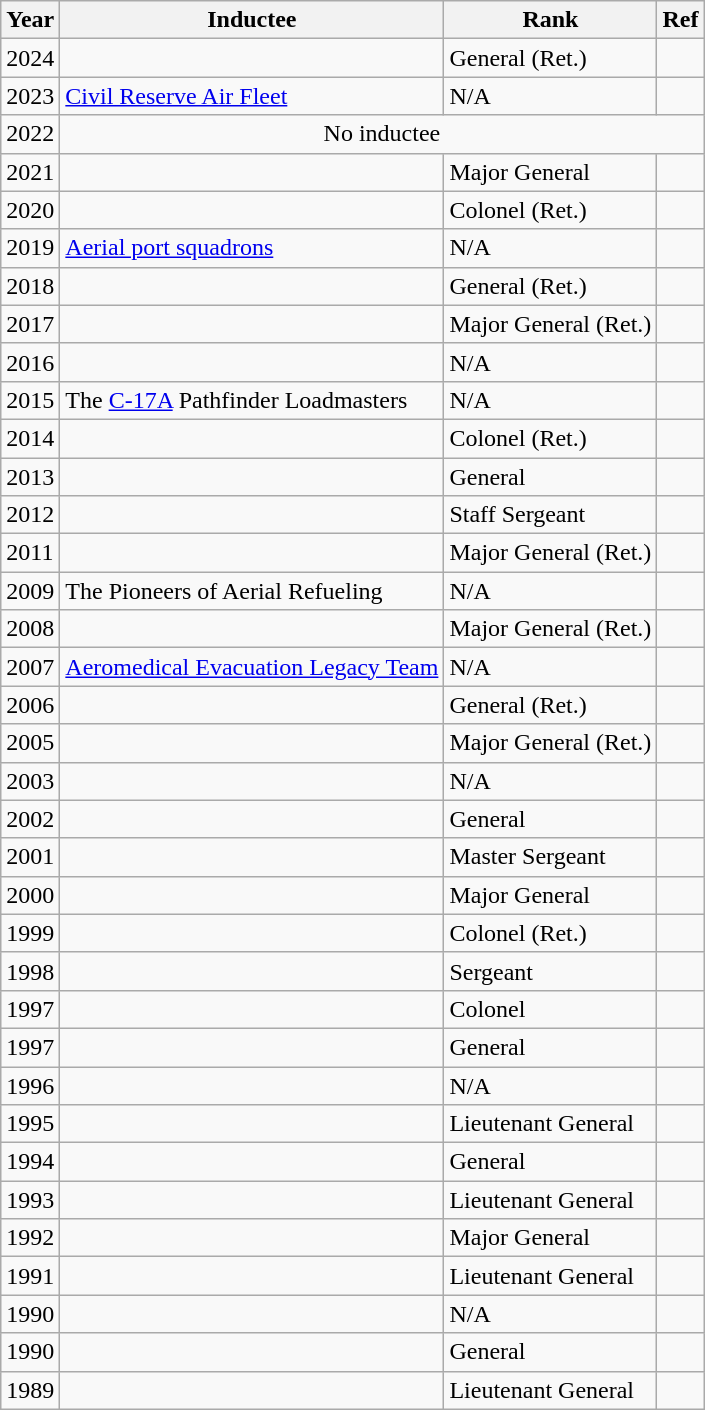<table class="wikitable">
<tr>
<th>Year</th>
<th>Inductee</th>
<th>Rank</th>
<th>Ref</th>
</tr>
<tr>
<td>2024</td>
<td></td>
<td>General (Ret.)</td>
<td></td>
</tr>
<tr>
<td>2023</td>
<td><a href='#'>Civil Reserve Air Fleet</a></td>
<td>N/A</td>
<td></td>
</tr>
<tr>
<td>2022</td>
<td colspan=3 align=center>No inductee</td>
</tr>
<tr>
<td>2021</td>
<td></td>
<td>Major General</td>
<td></td>
</tr>
<tr>
<td>2020</td>
<td></td>
<td>Colonel (Ret.)</td>
<td></td>
</tr>
<tr>
<td>2019</td>
<td><a href='#'>Aerial port squadrons</a></td>
<td>N/A</td>
<td></td>
</tr>
<tr>
<td>2018</td>
<td></td>
<td>General (Ret.)</td>
<td></td>
</tr>
<tr>
<td>2017</td>
<td></td>
<td>Major General (Ret.)</td>
<td></td>
</tr>
<tr>
<td>2016</td>
<td></td>
<td>N/A</td>
<td></td>
</tr>
<tr>
<td>2015</td>
<td>The <a href='#'>C-17A</a> Pathfinder Loadmasters</td>
<td>N/A</td>
<td></td>
</tr>
<tr>
<td>2014</td>
<td></td>
<td>Colonel (Ret.)</td>
<td></td>
</tr>
<tr>
<td>2013</td>
<td></td>
<td>General</td>
<td></td>
</tr>
<tr>
<td>2012</td>
<td></td>
<td>Staff Sergeant</td>
<td></td>
</tr>
<tr>
<td>2011</td>
<td></td>
<td>Major General (Ret.)</td>
<td></td>
</tr>
<tr>
<td>2009</td>
<td>The Pioneers of Aerial Refueling</td>
<td>N/A</td>
<td></td>
</tr>
<tr>
<td>2008</td>
<td></td>
<td>Major General (Ret.)</td>
<td></td>
</tr>
<tr>
<td>2007</td>
<td><a href='#'>Aeromedical Evacuation Legacy Team</a></td>
<td>N/A</td>
<td></td>
</tr>
<tr>
<td>2006</td>
<td></td>
<td>General (Ret.)</td>
<td></td>
</tr>
<tr>
<td>2005</td>
<td></td>
<td>Major General (Ret.)</td>
<td></td>
</tr>
<tr>
<td>2003</td>
<td></td>
<td>N/A</td>
<td></td>
</tr>
<tr>
<td>2002</td>
<td></td>
<td>General</td>
<td></td>
</tr>
<tr>
<td>2001</td>
<td></td>
<td>Master Sergeant</td>
<td></td>
</tr>
<tr>
<td>2000</td>
<td></td>
<td>Major General</td>
<td></td>
</tr>
<tr>
<td>1999</td>
<td></td>
<td>Colonel (Ret.)</td>
<td></td>
</tr>
<tr>
<td>1998</td>
<td></td>
<td>Sergeant</td>
<td></td>
</tr>
<tr>
<td>1997</td>
<td></td>
<td>Colonel</td>
<td></td>
</tr>
<tr>
<td>1997</td>
<td></td>
<td>General</td>
<td></td>
</tr>
<tr>
<td>1996</td>
<td></td>
<td>N/A</td>
<td></td>
</tr>
<tr>
<td>1995</td>
<td></td>
<td>Lieutenant General</td>
<td></td>
</tr>
<tr>
<td>1994</td>
<td></td>
<td>General</td>
<td></td>
</tr>
<tr>
<td>1993</td>
<td></td>
<td>Lieutenant General</td>
<td></td>
</tr>
<tr>
<td>1992</td>
<td></td>
<td>Major General</td>
<td></td>
</tr>
<tr>
<td>1991</td>
<td></td>
<td>Lieutenant General</td>
<td></td>
</tr>
<tr>
<td>1990</td>
<td></td>
<td>N/A</td>
<td></td>
</tr>
<tr>
<td>1990</td>
<td></td>
<td>General</td>
<td></td>
</tr>
<tr>
<td>1989</td>
<td></td>
<td>Lieutenant General</td>
<td></td>
</tr>
</table>
